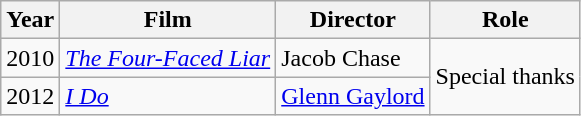<table class="wikitable">
<tr>
<th>Year</th>
<th>Film</th>
<th>Director</th>
<th>Role</th>
</tr>
<tr>
<td>2010</td>
<td><em><a href='#'>The Four-Faced Liar</a></em></td>
<td>Jacob Chase</td>
<td rowspan=2>Special thanks</td>
</tr>
<tr>
<td>2012</td>
<td><em><a href='#'>I Do</a></em></td>
<td><a href='#'>Glenn Gaylord</a></td>
</tr>
</table>
